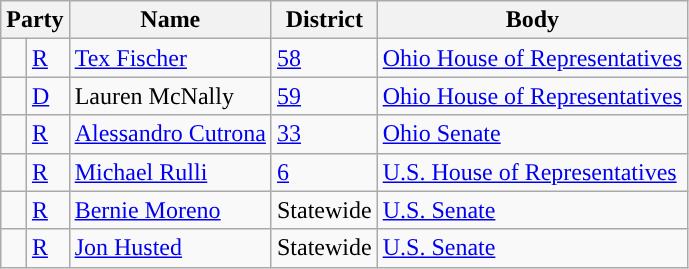<table class=wikitable>
<tr>
<th colspan="2" style="text-align:center; vertical-align:bottom;">Party</th>
<th style="text-align:center;">Name</th>
<th valign=bottom>District</th>
<th valign=bottom>Body</th>
</tr>
<tr>
<td style="background-color:"> </td>
<td><a href='#'>R</a></td>
<td><a href='#'>Tex Fischer</a></td>
<td><a href='#'>58</a></td>
<td><a href='#'>Ohio House of Representatives</a></td>
</tr>
<tr>
<td style="background-color:"> </td>
<td><a href='#'>D</a></td>
<td>Lauren McNally</td>
<td><a href='#'>59</a></td>
<td><a href='#'>Ohio House of Representatives</a></td>
</tr>
<tr>
<td style="background-color:"> </td>
<td><a href='#'>R</a></td>
<td><a href='#'>Alessandro Cutrona</a></td>
<td><a href='#'>33</a></td>
<td><a href='#'>Ohio Senate</a></td>
</tr>
<tr>
<td style="background-color:"> </td>
<td><a href='#'>R</a></td>
<td><a href='#'>Michael Rulli</a></td>
<td><a href='#'>6</a></td>
<td><a href='#'>U.S. House of Representatives</a></td>
</tr>
<tr>
<td style="background-color:"> </td>
<td><a href='#'>R</a></td>
<td><a href='#'>Bernie Moreno</a></td>
<td>Statewide</td>
<td><a href='#'>U.S. Senate</a></td>
</tr>
<tr>
<td style="background-color:"> </td>
<td><a href='#'>R</a></td>
<td><a href='#'>Jon Husted</a></td>
<td>Statewide</td>
<td><a href='#'>U.S. Senate</a></td>
</tr>
</table>
